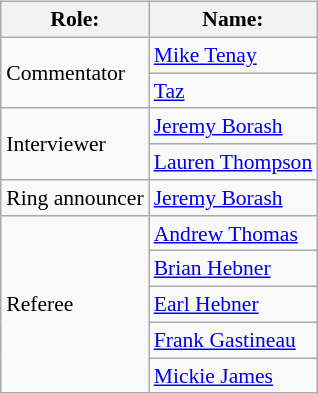<table class=wikitable style="font-size:90%; margin: 0.5em 0 0.5em 1em; float: right; clear: right;">
<tr>
<th>Role:</th>
<th>Name:</th>
</tr>
<tr>
<td rowspan="2">Commentator</td>
<td><a href='#'>Mike Tenay</a></td>
</tr>
<tr>
<td><a href='#'>Taz</a></td>
</tr>
<tr>
<td rowspan="2">Interviewer</td>
<td><a href='#'>Jeremy Borash</a></td>
</tr>
<tr>
<td><a href='#'>Lauren Thompson</a></td>
</tr>
<tr>
<td rowspan="1">Ring announcer</td>
<td><a href='#'>Jeremy Borash</a></td>
</tr>
<tr>
<td rowspan="5">Referee</td>
<td><a href='#'>Andrew Thomas</a></td>
</tr>
<tr>
<td><a href='#'>Brian Hebner</a></td>
</tr>
<tr>
<td><a href='#'>Earl Hebner</a></td>
</tr>
<tr>
<td><a href='#'>Frank Gastineau</a></td>
</tr>
<tr>
<td><a href='#'>Mickie James</a></td>
</tr>
</table>
